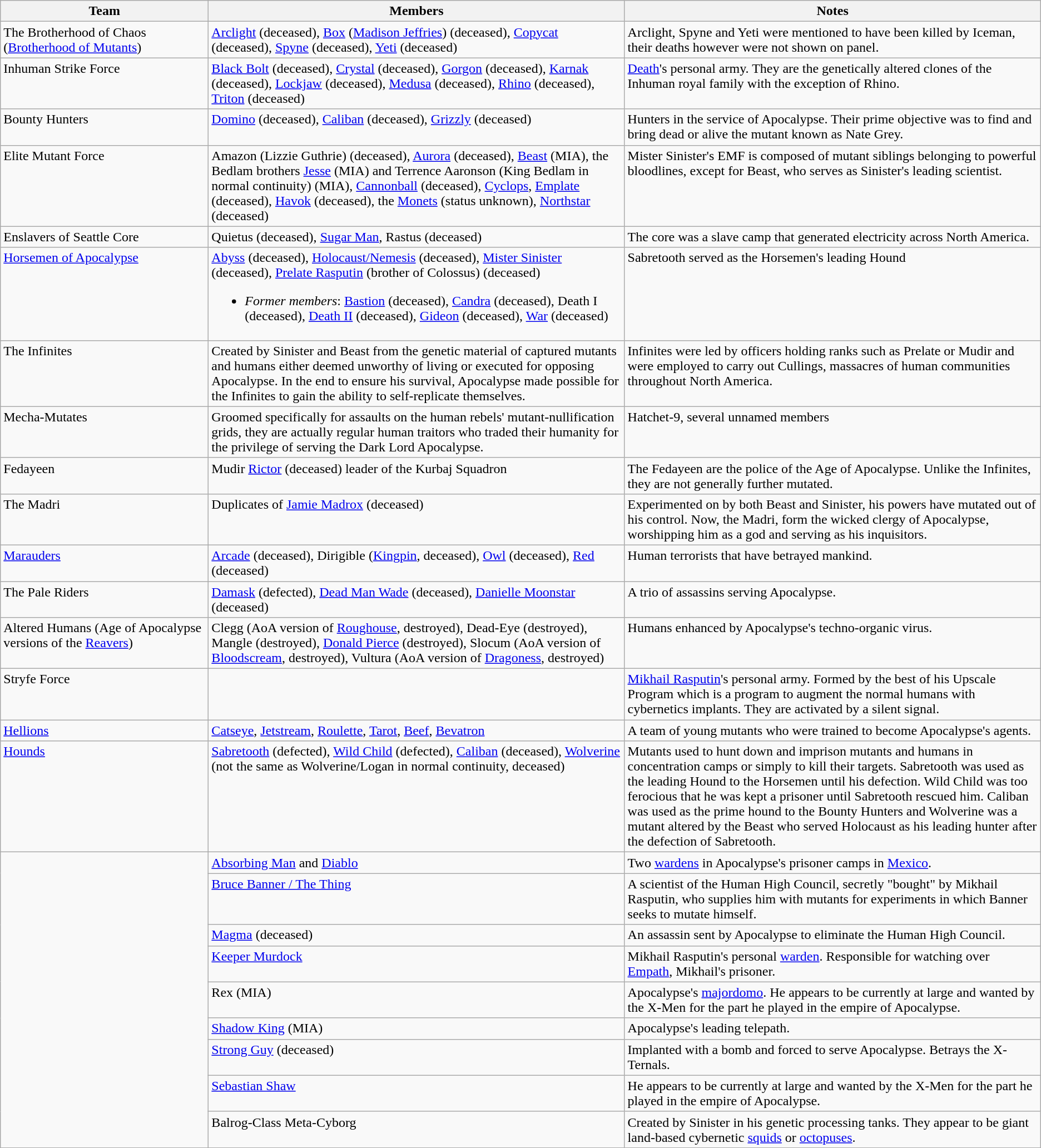<table class="wikitable">
<tr valign="top">
<th style="width:20%;">Team</th>
<th style="width:40%;">Members</th>
<th style="width:40%;">Notes</th>
</tr>
<tr valign="top">
<td>The Brotherhood of Chaos (<a href='#'>Brotherhood of Mutants</a>)</td>
<td><a href='#'>Arclight</a> (deceased), <a href='#'>Box</a> (<a href='#'>Madison Jeffries</a>) (deceased), <a href='#'>Copycat</a> (deceased), <a href='#'>Spyne</a> (deceased), <a href='#'>Yeti</a> (deceased)</td>
<td>Arclight, Spyne and Yeti were mentioned to have been killed by Iceman, their deaths however were not shown on panel.</td>
</tr>
<tr valign="top">
<td>Inhuman Strike Force</td>
<td><a href='#'>Black Bolt</a> (deceased), <a href='#'>Crystal</a> (deceased), <a href='#'>Gorgon</a> (deceased), <a href='#'>Karnak</a> (deceased), <a href='#'>Lockjaw</a> (deceased), <a href='#'>Medusa</a> (deceased), <a href='#'>Rhino</a> (deceased), <a href='#'>Triton</a> (deceased)</td>
<td><a href='#'>Death</a>'s personal army. They are the genetically altered clones of the Inhuman royal family with the exception of Rhino.</td>
</tr>
<tr valign="top">
<td>Bounty Hunters</td>
<td><a href='#'>Domino</a> (deceased), <a href='#'>Caliban</a> (deceased), <a href='#'>Grizzly</a> (deceased)</td>
<td>Hunters in the service of Apocalypse. Their prime objective was to find and bring dead or alive the mutant known as Nate Grey.</td>
</tr>
<tr valign="top">
<td>Elite Mutant Force</td>
<td>Amazon (Lizzie Guthrie) (deceased), <a href='#'>Aurora</a> (deceased), <a href='#'>Beast</a> (MIA), the Bedlam brothers <a href='#'>Jesse</a> (MIA) and Terrence Aaronson (King Bedlam in normal continuity) (MIA), <a href='#'>Cannonball</a> (deceased), <a href='#'>Cyclops</a>, <a href='#'>Emplate</a> (deceased), <a href='#'>Havok</a> (deceased), the <a href='#'>Monets</a> (status unknown), <a href='#'>Northstar</a> (deceased)</td>
<td>Mister Sinister's EMF is composed of mutant siblings belonging to powerful bloodlines, except for Beast, who serves as Sinister's leading scientist.</td>
</tr>
<tr valign="top">
<td>Enslavers of Seattle Core</td>
<td>Quietus (deceased), <a href='#'>Sugar Man</a>, Rastus (deceased)</td>
<td>The core was a slave camp that generated electricity across North America.</td>
</tr>
<tr valign="top">
<td><a href='#'>Horsemen of Apocalypse</a></td>
<td><a href='#'>Abyss</a> (deceased), <a href='#'>Holocaust/Nemesis</a> (deceased), <a href='#'>Mister Sinister</a> (deceased), <a href='#'>Prelate Rasputin</a> (brother of Colossus) (deceased)<br><ul><li><em>Former members</em>: <a href='#'>Bastion</a> (deceased), <a href='#'>Candra</a> (deceased), Death I (deceased), <a href='#'>Death II</a> (deceased), <a href='#'>Gideon</a> (deceased), <a href='#'>War</a> (deceased)</li></ul></td>
<td>Sabretooth served as the Horsemen's leading Hound</td>
</tr>
<tr valign="top">
<td>The Infinites</td>
<td>Created by Sinister and Beast from the genetic material of captured mutants and humans either deemed unworthy of living or executed for opposing Apocalypse. In the end to ensure his survival, Apocalypse made possible for the Infinites to gain the ability to self-replicate themselves.</td>
<td>Infinites were led by officers holding ranks such as Prelate or Mudir and were employed to carry out Cullings, massacres of human communities throughout North America.</td>
</tr>
<tr valign="top">
<td>Mecha-Mutates</td>
<td>Groomed specifically for assaults on the human rebels' mutant-nullification grids, they are actually regular human traitors who traded their humanity for the privilege of serving the Dark Lord Apocalypse.</td>
<td>Hatchet-9, several unnamed members</td>
</tr>
<tr valign="top">
<td>Fedayeen</td>
<td>Mudir <a href='#'>Rictor</a> (deceased) leader of the Kurbaj Squadron</td>
<td>The Fedayeen are the police of the Age of Apocalypse. Unlike the Infinites, they are not generally further mutated.</td>
</tr>
<tr valign="top">
<td>The Madri</td>
<td>Duplicates of <a href='#'>Jamie Madrox</a> (deceased)</td>
<td>Experimented on by both Beast and Sinister, his powers have mutated out of his control. Now, the Madri, form the wicked clergy of Apocalypse, worshipping him as a god and serving as his inquisitors.</td>
</tr>
<tr valign="top">
<td><a href='#'>Marauders</a></td>
<td><a href='#'>Arcade</a> (deceased), Dirigible (<a href='#'>Kingpin</a>, deceased), <a href='#'>Owl</a> (deceased), <a href='#'>Red</a> (deceased)</td>
<td>Human terrorists that have betrayed mankind.</td>
</tr>
<tr valign="top">
<td>The Pale Riders</td>
<td><a href='#'>Damask</a> (defected), <a href='#'>Dead Man Wade</a> (deceased), <a href='#'>Danielle Moonstar</a> (deceased)</td>
<td>A trio of assassins serving Apocalypse.</td>
</tr>
<tr valign="top">
<td>Altered Humans (Age of Apocalypse versions of the <a href='#'>Reavers</a>)</td>
<td>Clegg (AoA version of <a href='#'>Roughouse</a>, destroyed), Dead-Eye (destroyed), Mangle (destroyed), <a href='#'>Donald Pierce</a> (destroyed), Slocum (AoA version of <a href='#'>Bloodscream</a>, destroyed), Vultura (AoA version of <a href='#'>Dragoness</a>, destroyed)</td>
<td>Humans enhanced by Apocalypse's techno-organic virus.</td>
</tr>
<tr valign="top">
<td>Stryfe Force</td>
<td></td>
<td><a href='#'>Mikhail Rasputin</a>'s personal army. Formed by the best of his Upscale Program which is a program to augment the normal humans with cybernetics implants. They are activated by a silent signal.</td>
</tr>
<tr valign="top">
<td><a href='#'>Hellions</a></td>
<td><a href='#'>Catseye</a>, <a href='#'>Jetstream</a>, <a href='#'>Roulette</a>, <a href='#'>Tarot</a>, <a href='#'>Beef</a>, <a href='#'>Bevatron</a></td>
<td>A team of young mutants who were trained to become Apocalypse's agents.</td>
</tr>
<tr valign="top">
<td><a href='#'>Hounds</a></td>
<td><a href='#'>Sabretooth</a> (defected), <a href='#'>Wild Child</a> (defected), <a href='#'>Caliban</a> (deceased), <a href='#'>Wolverine</a> (not the same as Wolverine/Logan in normal continuity, deceased)</td>
<td>Mutants used to hunt down and imprison mutants and humans in concentration camps or simply to kill their targets. Sabretooth was used as the leading Hound to the Horsemen until his defection. Wild Child was too ferocious that he was kept a prisoner until Sabretooth rescued him. Caliban was used as the prime hound to the Bounty Hunters and Wolverine was a mutant altered by the Beast who served Holocaust as his leading hunter after the defection of Sabretooth.</td>
</tr>
<tr valign="top">
<td rowspan="9"></td>
<td><a href='#'>Absorbing Man</a> and <a href='#'>Diablo</a></td>
<td>Two <a href='#'>wardens</a> in Apocalypse's prisoner camps in <a href='#'>Mexico</a>.</td>
</tr>
<tr valign="top">
<td><a href='#'>Bruce Banner / The Thing</a></td>
<td>A scientist of the Human High Council, secretly "bought" by Mikhail Rasputin, who supplies him with mutants for experiments in which Banner seeks to mutate himself.</td>
</tr>
<tr valign="top">
<td><a href='#'>Magma</a> (deceased)</td>
<td>An assassin sent by Apocalypse to eliminate the Human High Council.</td>
</tr>
<tr valign="top">
<td><a href='#'>Keeper Murdock</a></td>
<td>Mikhail Rasputin's personal <a href='#'>warden</a>. Responsible for watching over <a href='#'>Empath</a>, Mikhail's prisoner.</td>
</tr>
<tr valign="top">
<td>Rex (MIA)</td>
<td>Apocalypse's <a href='#'>majordomo</a>. He appears to be currently at large and wanted by the X-Men for the part he played in the empire of Apocalypse.</td>
</tr>
<tr valign="top">
<td><a href='#'>Shadow King</a> (MIA)</td>
<td>Apocalypse's leading telepath.</td>
</tr>
<tr valign="top">
<td><a href='#'>Strong Guy</a> (deceased)</td>
<td>Implanted with a bomb and forced to serve Apocalypse. Betrays the X-Ternals.</td>
</tr>
<tr valign="top">
<td><a href='#'>Sebastian Shaw</a></td>
<td>He appears to be currently at large and wanted by the X-Men for the part he played in the empire of Apocalypse.</td>
</tr>
<tr valign="top">
<td>Balrog-Class Meta-Cyborg</td>
<td>Created by Sinister in his genetic processing tanks. They appear to be giant land-based cybernetic <a href='#'>squids</a> or <a href='#'>octopuses</a>.</td>
</tr>
</table>
